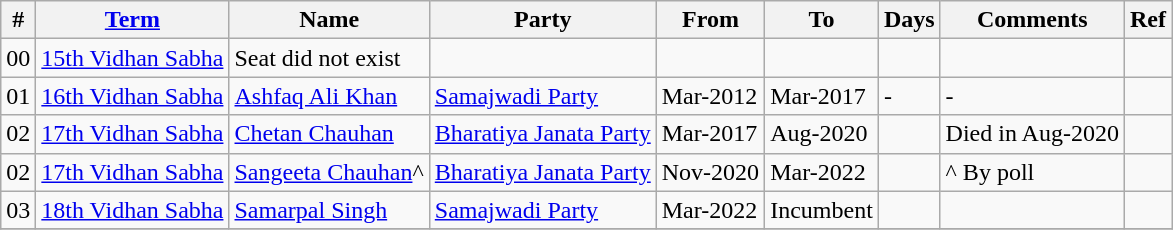<table class="wikitable sortable">
<tr>
<th>#</th>
<th><a href='#'>Term</a></th>
<th>Name</th>
<th>Party</th>
<th>From</th>
<th>To</th>
<th>Days</th>
<th>Comments</th>
<th>Ref</th>
</tr>
<tr>
<td>00</td>
<td><a href='#'>15th Vidhan Sabha</a></td>
<td>Seat did not exist</td>
<td></td>
<td></td>
<td></td>
<td></td>
<td></td>
<td></td>
</tr>
<tr>
<td>01</td>
<td><a href='#'>16th Vidhan Sabha</a></td>
<td><a href='#'>Ashfaq Ali Khan</a></td>
<td><a href='#'>Samajwadi Party</a></td>
<td>Mar-2012</td>
<td>Mar-2017</td>
<td>-</td>
<td>-</td>
<td></td>
</tr>
<tr>
<td>02</td>
<td><a href='#'>17th Vidhan Sabha</a></td>
<td><a href='#'>Chetan Chauhan</a></td>
<td><a href='#'>Bharatiya Janata Party</a></td>
<td>Mar-2017</td>
<td>Aug-2020</td>
<td></td>
<td>Died in Aug-2020</td>
<td></td>
</tr>
<tr>
<td>02</td>
<td><a href='#'>17th Vidhan Sabha</a></td>
<td><a href='#'>Sangeeta Chauhan</a>^</td>
<td><a href='#'>Bharatiya Janata Party</a></td>
<td>Nov-2020</td>
<td>Mar-2022</td>
<td></td>
<td>^ By poll</td>
<td></td>
</tr>
<tr>
<td>03</td>
<td><a href='#'>18th Vidhan Sabha</a></td>
<td><a href='#'>Samarpal Singh</a></td>
<td><a href='#'>Samajwadi Party</a></td>
<td>Mar-2022</td>
<td>Incumbent</td>
<td></td>
<td></td>
<td></td>
</tr>
<tr>
</tr>
</table>
